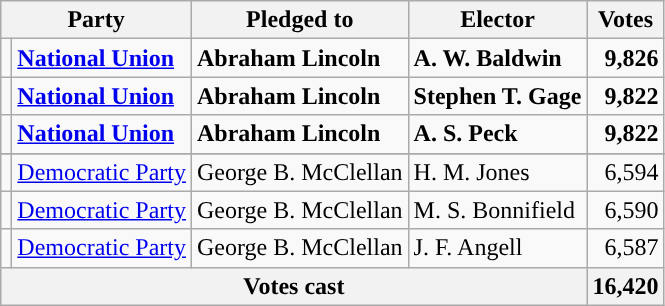<table class="wikitable">
<tr>
<th colspan=2>Party</th>
<th>Pledged to</th>
<th>Elector</th>
<th>Votes</th>
</tr>
<tr style="font-weight:bold">
<td></td>
<td><a href='#'>National Union</a></td>
<td>Abraham Lincoln</td>
<td>A. W. Baldwin</td>
<td align="right">9,826</td>
</tr>
<tr style="font-weight:bold">
<td></td>
<td><a href='#'>National Union</a></td>
<td>Abraham Lincoln</td>
<td>Stephen T. Gage</td>
<td align="right">9,822</td>
</tr>
<tr style="font-weight:bold">
<td></td>
<td><a href='#'>National Union</a></td>
<td>Abraham Lincoln</td>
<td>A. S. Peck</td>
<td align="right">9,822</td>
</tr>
<tr style="font-weight:bold">
</tr>
<tr>
<td></td>
<td><a href='#'>Democratic Party</a></td>
<td>George B. McClellan</td>
<td>H. M. Jones</td>
<td align="right">6,594</td>
</tr>
<tr>
<td></td>
<td><a href='#'>Democratic Party</a></td>
<td>George B. McClellan</td>
<td>M. S. Bonnifield</td>
<td align="right">6,590</td>
</tr>
<tr>
<td></td>
<td><a href='#'>Democratic Party</a></td>
<td>George B. McClellan</td>
<td>J. F. Angell</td>
<td align="right">6,587</td>
</tr>
<tr>
<th colspan="4">Votes cast</th>
<th>16,420</th>
</tr>
</table>
